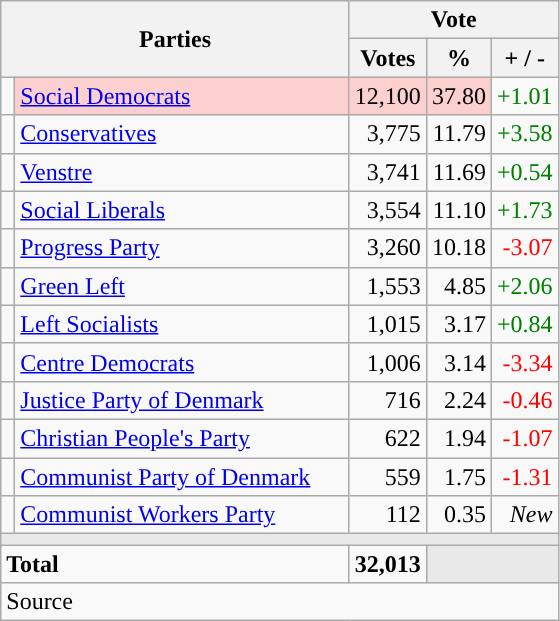<table class="wikitable" style="text-align:right;">
<tr>
<th style="text-align:centre;" rowspan="2" colspan="2" width="225">Parties</th>
<th colspan="3">Vote</th>
</tr>
<tr>
<th width="15">Votes</th>
<th width="15">%</th>
<th width="15">+ / -</th>
</tr>
<tr>
<td width="2" style="color:inherit;background:"></td>
<td bgcolor=#fbd0ce  align="left"><a href='#'>Social Democrats</a></td>
<td bgcolor=#fbd0ce>12,100</td>
<td bgcolor=#fbd0ce>37.80</td>
<td style=color:green;>+1.01</td>
</tr>
<tr>
<td width="2" style="color:inherit;background:"></td>
<td align="left"><a href='#'>Conservatives</a></td>
<td>3,775</td>
<td>11.79</td>
<td style=color:green;>+3.58</td>
</tr>
<tr>
<td width="2" style="color:inherit;background:"></td>
<td align="left"><a href='#'>Venstre</a></td>
<td>3,741</td>
<td>11.69</td>
<td style=color:green;>+0.54</td>
</tr>
<tr>
<td width="2" style="color:inherit;background:"></td>
<td align="left"><a href='#'>Social Liberals</a></td>
<td>3,554</td>
<td>11.10</td>
<td style=color:green;>+1.73</td>
</tr>
<tr>
<td width="2" style="color:inherit;background:"></td>
<td align="left"><a href='#'>Progress Party</a></td>
<td>3,260</td>
<td>10.18</td>
<td style=color:red;>-3.07</td>
</tr>
<tr>
<td width="2" style="color:inherit;background:"></td>
<td align="left"><a href='#'>Green Left</a></td>
<td>1,553</td>
<td>4.85</td>
<td style=color:green;>+2.06</td>
</tr>
<tr>
<td width="2" style="color:inherit;background:"></td>
<td align="left"><a href='#'>Left Socialists</a></td>
<td>1,015</td>
<td>3.17</td>
<td style=color:green;>+0.84</td>
</tr>
<tr>
<td width="2" style="color:inherit;background:"></td>
<td align="left"><a href='#'>Centre Democrats</a></td>
<td>1,006</td>
<td>3.14</td>
<td style=color:red;>-3.34</td>
</tr>
<tr>
<td width="2" style="color:inherit;background:"></td>
<td align="left"><a href='#'>Justice Party of Denmark</a></td>
<td>716</td>
<td>2.24</td>
<td style=color:red;>-0.46</td>
</tr>
<tr>
<td width="2" style="color:inherit;background:"></td>
<td align="left"><a href='#'>Christian People's Party</a></td>
<td>622</td>
<td>1.94</td>
<td style=color:red;>-1.07</td>
</tr>
<tr>
<td width="2" style="color:inherit;background:"></td>
<td align="left"><a href='#'>Communist Party of Denmark</a></td>
<td>559</td>
<td>1.75</td>
<td style=color:red;>-1.31</td>
</tr>
<tr>
<td width="2" style="color:inherit;background:"></td>
<td align="left"><a href='#'>Communist Workers Party</a></td>
<td>112</td>
<td>0.35</td>
<td><em>New</em></td>
</tr>
<tr>
<td colspan="7" bgcolor="#E9E9E9"></td>
</tr>
<tr>
<td align="left" colspan="2"><strong>Total</strong></td>
<td><strong>32,013</strong></td>
<td bgcolor="#E9E9E9" colspan="2"></td>
</tr>
<tr>
<td align="left" colspan="6">Source</td>
</tr>
</table>
